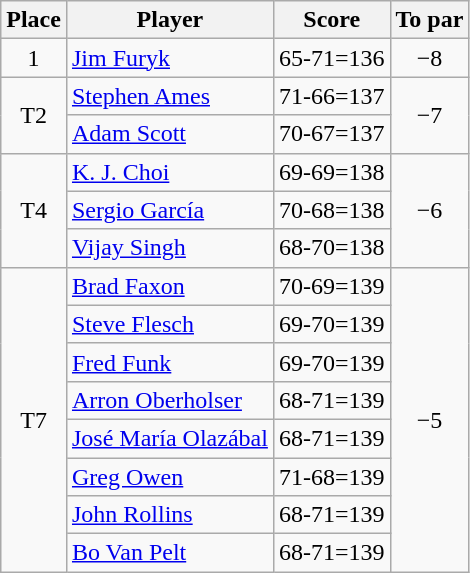<table class="wikitable">
<tr>
<th>Place</th>
<th>Player</th>
<th>Score</th>
<th>To par</th>
</tr>
<tr>
<td style="text-align:center; text-align:center;">1</td>
<td> <a href='#'>Jim Furyk</a></td>
<td>65-71=136</td>
<td align=center>−8</td>
</tr>
<tr>
<td rowspan="2" style="text-align:center;">T2</td>
<td> <a href='#'>Stephen Ames</a></td>
<td>71-66=137</td>
<td rowspan="2" style="text-align:center;">−7</td>
</tr>
<tr>
<td> <a href='#'>Adam Scott</a></td>
<td>70-67=137</td>
</tr>
<tr>
<td rowspan="3" style="text-align:center;">T4</td>
<td> <a href='#'>K. J. Choi</a></td>
<td>69-69=138</td>
<td rowspan="3" style="text-align:center;">−6</td>
</tr>
<tr>
<td> <a href='#'>Sergio García</a></td>
<td>70-68=138</td>
</tr>
<tr>
<td> <a href='#'>Vijay Singh</a></td>
<td>68-70=138</td>
</tr>
<tr>
<td rowspan="8" style="text-align:center;">T7</td>
<td> <a href='#'>Brad Faxon</a></td>
<td>70-69=139</td>
<td rowspan="8" style="text-align:center;">−5</td>
</tr>
<tr>
<td> <a href='#'>Steve Flesch</a></td>
<td>69-70=139</td>
</tr>
<tr>
<td> <a href='#'>Fred Funk</a></td>
<td>69-70=139</td>
</tr>
<tr>
<td> <a href='#'>Arron Oberholser</a></td>
<td>68-71=139</td>
</tr>
<tr>
<td> <a href='#'>José María Olazábal</a></td>
<td>68-71=139</td>
</tr>
<tr>
<td> <a href='#'>Greg Owen</a></td>
<td>71-68=139</td>
</tr>
<tr>
<td> <a href='#'>John Rollins</a></td>
<td>68-71=139</td>
</tr>
<tr>
<td> <a href='#'>Bo Van Pelt</a></td>
<td>68-71=139</td>
</tr>
</table>
